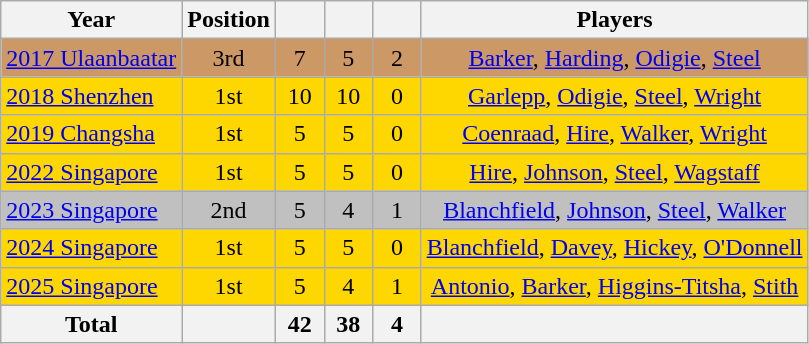<table class="wikitable" style="text-align: center;">
<tr>
<th>Year</th>
<th>Position</th>
<th width=25px></th>
<th width=25px></th>
<th width=25px></th>
<th>Players</th>
</tr>
<tr bgcolor="#cc9966">
<td style="text-align: left;"> <a href='#'>2017 Ulaanbaatar</a></td>
<td>3rd </td>
<td>7</td>
<td>5</td>
<td>2</td>
<td><a href='#'>Barker</a>, <a href='#'>Harding</a>, <a href='#'>Odigie</a>, <a href='#'>Steel</a></td>
</tr>
<tr bgcolor="#FFD700">
<td style="text-align: left;"> <a href='#'>2018 Shenzhen</a></td>
<td>1st </td>
<td>10</td>
<td>10</td>
<td>0</td>
<td><a href='#'>Garlepp</a>, <a href='#'>Odigie</a>, <a href='#'>Steel</a>, <a href='#'>Wright</a></td>
</tr>
<tr bgcolor="#FFD700">
<td style="text-align: left;"> <a href='#'>2019 Changsha</a></td>
<td>1st </td>
<td>5</td>
<td>5</td>
<td>0</td>
<td><a href='#'>Coenraad</a>, <a href='#'>Hire</a>, <a href='#'>Walker</a>, <a href='#'>Wright</a></td>
</tr>
<tr bgcolor="#FFD700">
<td style="text-align: left;"> <a href='#'>2022 Singapore</a></td>
<td>1st </td>
<td>5</td>
<td>5</td>
<td>0</td>
<td><a href='#'>Hire</a>, <a href='#'>Johnson</a>, <a href='#'>Steel</a>, <a href='#'>Wagstaff</a></td>
</tr>
<tr bgcolor="#c0c0c0">
<td style="text-align: left;"> <a href='#'>2023 Singapore</a></td>
<td>2nd </td>
<td>5</td>
<td>4</td>
<td>1</td>
<td><a href='#'>Blanchfield</a>, <a href='#'>Johnson</a>, <a href='#'>Steel</a>, <a href='#'>Walker</a></td>
</tr>
<tr bgcolor="#FFD700">
<td style="text-align: left;"> <a href='#'>2024 Singapore</a></td>
<td>1st </td>
<td>5</td>
<td>5</td>
<td>0</td>
<td><a href='#'>Blanchfield</a>, <a href='#'>Davey</a>, <a href='#'>Hickey</a>, <a href='#'>O'Donnell</a></td>
</tr>
<tr bgcolor="#FFD700">
<td style="text-align: left;"> <a href='#'>2025 Singapore</a></td>
<td>1st </td>
<td>5</td>
<td>4</td>
<td>1</td>
<td><a href='#'>Antonio</a>, <a href='#'>Barker</a>, <a href='#'>Higgins-Titsha</a>, <a href='#'>Stith</a></td>
</tr>
<tr>
<th>Total</th>
<th></th>
<th>42</th>
<th>38</th>
<th>4</th>
<th></th>
</tr>
</table>
